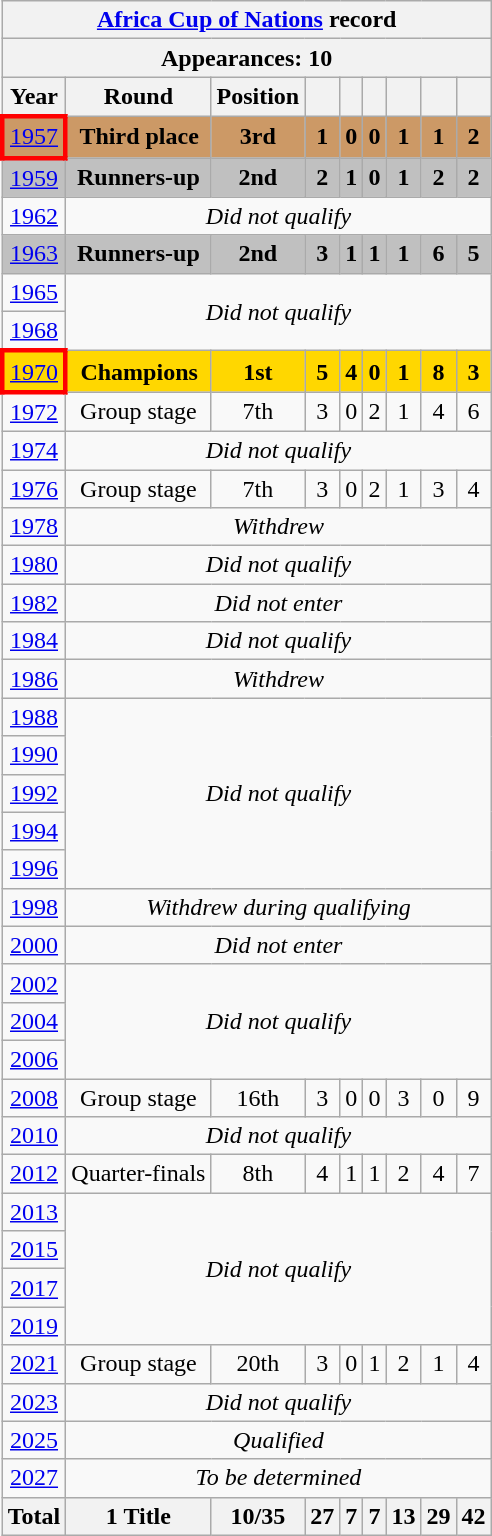<table class="wikitable" style="text-align: center;">
<tr>
<th colspan=9><a href='#'>Africa Cup of Nations</a> record</th>
</tr>
<tr>
<th colspan=9>Appearances: 10</th>
</tr>
<tr>
<th>Year</th>
<th>Round</th>
<th>Position</th>
<th></th>
<th></th>
<th></th>
<th></th>
<th></th>
<th></th>
</tr>
<tr style="background:#c96;">
<td style="border: 3px solid red"> <a href='#'>1957</a></td>
<td><strong>Third place</strong></td>
<td><strong>3rd</strong></td>
<td><strong>1</strong></td>
<td><strong>0</strong></td>
<td><strong>0</strong></td>
<td><strong>1</strong></td>
<td><strong>1</strong></td>
<td><strong>2</strong></td>
</tr>
<tr style="background:silver;">
<td> <a href='#'>1959</a></td>
<td><strong>Runners-up</strong></td>
<td><strong>2nd</strong></td>
<td><strong>2</strong></td>
<td><strong>1</strong></td>
<td><strong>0</strong></td>
<td><strong>1</strong></td>
<td><strong>2</strong></td>
<td><strong>2</strong></td>
</tr>
<tr>
<td> <a href='#'>1962</a></td>
<td colspan=8><em>Did not qualify</em></td>
</tr>
<tr style="background:silver;">
<td> <a href='#'>1963</a></td>
<td><strong>Runners-up</strong></td>
<td><strong>2nd</strong></td>
<td><strong>3</strong></td>
<td><strong>1</strong></td>
<td><strong>1</strong></td>
<td><strong>1</strong></td>
<td><strong>6</strong></td>
<td><strong>5</strong></td>
</tr>
<tr>
<td> <a href='#'>1965</a></td>
<td colspan=8 rowspan=2><em>Did not qualify</em></td>
</tr>
<tr>
<td> <a href='#'>1968</a></td>
</tr>
<tr style="background:gold;">
<td style="border: 3px solid red"> <a href='#'>1970</a></td>
<td><strong>Champions</strong></td>
<td><strong>1st</strong></td>
<td><strong>5</strong></td>
<td><strong>4</strong></td>
<td><strong>0</strong></td>
<td><strong>1</strong></td>
<td><strong>8</strong></td>
<td><strong>3</strong></td>
</tr>
<tr>
<td> <a href='#'>1972</a></td>
<td>Group stage</td>
<td>7th</td>
<td>3</td>
<td>0</td>
<td>2</td>
<td>1</td>
<td>4</td>
<td>6</td>
</tr>
<tr>
<td> <a href='#'>1974</a></td>
<td colspan=8><em>Did not qualify</em></td>
</tr>
<tr>
<td> <a href='#'>1976</a></td>
<td>Group stage</td>
<td>7th</td>
<td>3</td>
<td>0</td>
<td>2</td>
<td>1</td>
<td>3</td>
<td>4</td>
</tr>
<tr>
<td> <a href='#'>1978</a></td>
<td colspan=8><em>Withdrew</em></td>
</tr>
<tr>
<td> <a href='#'>1980</a></td>
<td colspan=8><em>Did not qualify</em></td>
</tr>
<tr>
<td> <a href='#'>1982</a></td>
<td colspan=8><em>Did not enter</em></td>
</tr>
<tr>
<td> <a href='#'>1984</a></td>
<td colspan=8><em>Did not qualify</em></td>
</tr>
<tr>
<td> <a href='#'>1986</a></td>
<td colspan=8><em>Withdrew</em></td>
</tr>
<tr>
<td> <a href='#'>1988</a></td>
<td colspan=8 rowspan=5><em>Did not qualify</em></td>
</tr>
<tr>
<td> <a href='#'>1990</a></td>
</tr>
<tr>
<td> <a href='#'>1992</a></td>
</tr>
<tr>
<td> <a href='#'>1994</a></td>
</tr>
<tr>
<td> <a href='#'>1996</a></td>
</tr>
<tr>
<td> <a href='#'>1998</a></td>
<td colspan=8><em>Withdrew during qualifying</em></td>
</tr>
<tr>
<td>  <a href='#'>2000</a></td>
<td colspan=8><em>Did not enter</em></td>
</tr>
<tr>
<td> <a href='#'>2002</a></td>
<td colspan=8 rowspan=3><em>Did not qualify</em></td>
</tr>
<tr>
<td> <a href='#'>2004</a></td>
</tr>
<tr>
<td> <a href='#'>2006</a></td>
</tr>
<tr>
<td> <a href='#'>2008</a></td>
<td>Group stage</td>
<td>16th</td>
<td>3</td>
<td>0</td>
<td>0</td>
<td>3</td>
<td>0</td>
<td>9</td>
</tr>
<tr>
<td> <a href='#'>2010</a></td>
<td colspan=8><em>Did not qualify</em></td>
</tr>
<tr>
<td>  <a href='#'>2012</a></td>
<td>Quarter-finals</td>
<td>8th</td>
<td>4</td>
<td>1</td>
<td>1</td>
<td>2</td>
<td>4</td>
<td>7</td>
</tr>
<tr>
<td> <a href='#'>2013</a></td>
<td colspan=8 rowspan=4><em>Did not qualify</em></td>
</tr>
<tr>
<td> <a href='#'>2015</a></td>
</tr>
<tr>
<td> <a href='#'>2017</a></td>
</tr>
<tr>
<td> <a href='#'>2019</a></td>
</tr>
<tr>
<td> <a href='#'>2021</a></td>
<td>Group stage</td>
<td>20th</td>
<td>3</td>
<td>0</td>
<td>1</td>
<td>2</td>
<td>1</td>
<td>4</td>
</tr>
<tr>
<td> <a href='#'>2023</a></td>
<td colspan=8><em>Did not qualify</em></td>
</tr>
<tr>
<td> <a href='#'>2025</a></td>
<td colspan=8><em>Qualified</em></td>
</tr>
<tr>
<td>   <a href='#'>2027</a></td>
<td colspan=8><em>To be determined</em></td>
</tr>
<tr>
<th>Total</th>
<th>1 Title</th>
<th>10/35</th>
<th>27</th>
<th>7</th>
<th>7</th>
<th>13</th>
<th>29</th>
<th>42</th>
</tr>
</table>
